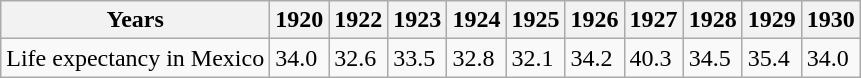<table class="wikitable">
<tr>
<th>Years</th>
<th>1920</th>
<th>1922</th>
<th>1923</th>
<th>1924</th>
<th>1925</th>
<th>1926</th>
<th>1927</th>
<th>1928</th>
<th>1929</th>
<th>1930</th>
</tr>
<tr>
<td>Life expectancy in Mexico</td>
<td>34.0</td>
<td>32.6</td>
<td>33.5</td>
<td>32.8</td>
<td>32.1</td>
<td>34.2</td>
<td>40.3</td>
<td>34.5</td>
<td>35.4</td>
<td>34.0</td>
</tr>
</table>
